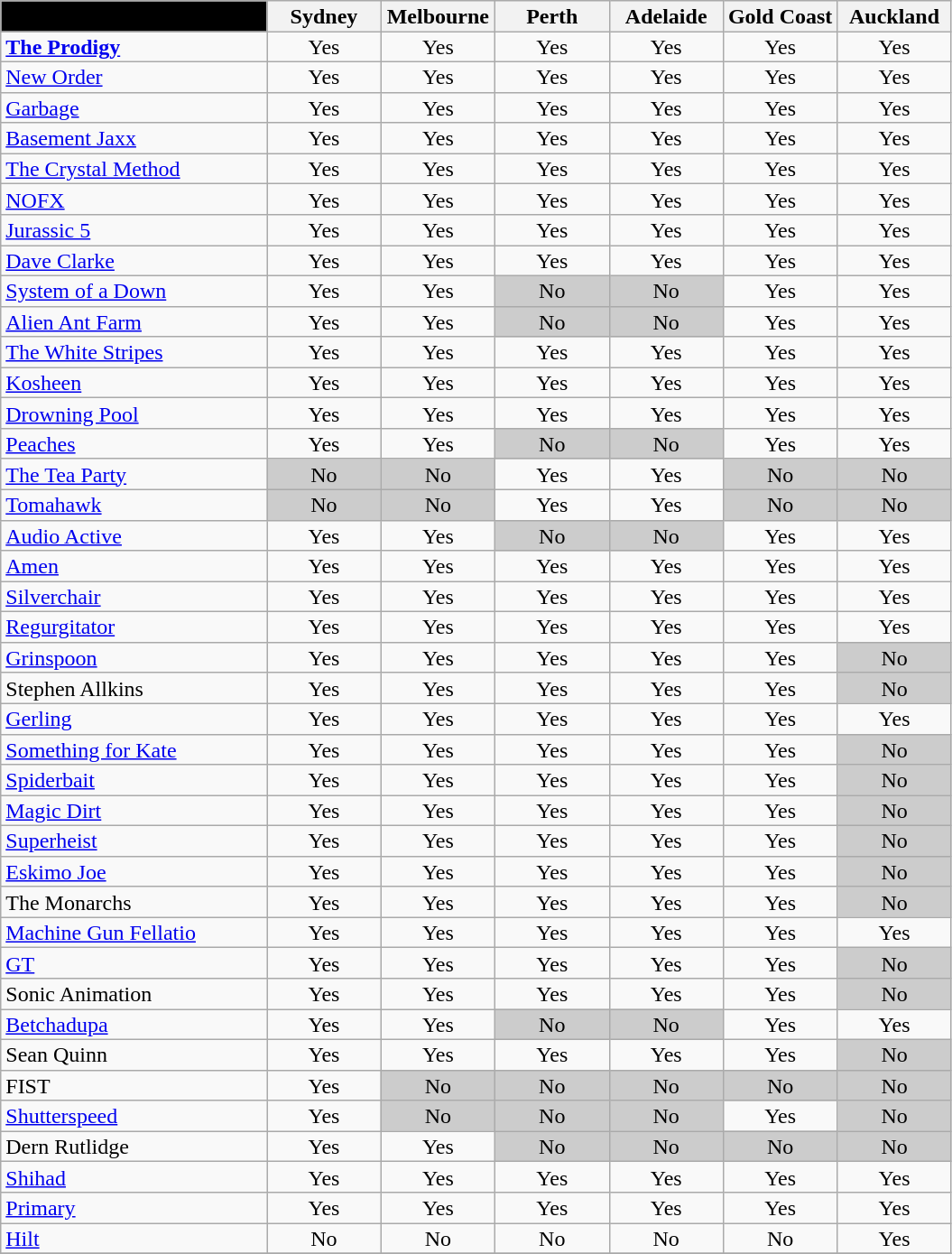<table class="wikitable sortable" style="line-height:0.95em;">
<tr>
<th style="background:#000; width:28%;"> </th>
<th width=12%>Sydney</th>
<th width=12%>Melbourne</th>
<th width=12%>Perth</th>
<th width=12%>Adelaide</th>
<th width=12%>Gold Coast</th>
<th width=12%>Auckland</th>
</tr>
<tr align=center>
<td align=left><strong><a href='#'>The Prodigy</a></strong></td>
<td>Yes</td>
<td>Yes</td>
<td>Yes</td>
<td>Yes</td>
<td>Yes</td>
<td>Yes</td>
</tr>
<tr align=center>
<td align=left><a href='#'>New Order</a></td>
<td>Yes</td>
<td>Yes</td>
<td>Yes</td>
<td>Yes</td>
<td>Yes</td>
<td>Yes</td>
</tr>
<tr align=center>
<td align=left><a href='#'>Garbage</a></td>
<td>Yes</td>
<td>Yes</td>
<td>Yes</td>
<td>Yes</td>
<td>Yes</td>
<td>Yes</td>
</tr>
<tr align=center>
<td align=left><a href='#'>Basement Jaxx</a></td>
<td>Yes</td>
<td>Yes</td>
<td>Yes</td>
<td>Yes</td>
<td>Yes</td>
<td>Yes</td>
</tr>
<tr align=center>
<td align=left><a href='#'>The Crystal Method</a></td>
<td>Yes</td>
<td>Yes</td>
<td>Yes</td>
<td>Yes</td>
<td>Yes</td>
<td>Yes</td>
</tr>
<tr align=center>
<td align=left><a href='#'>NOFX</a></td>
<td>Yes</td>
<td>Yes</td>
<td>Yes</td>
<td>Yes</td>
<td>Yes</td>
<td>Yes</td>
</tr>
<tr align=center>
<td align=left><a href='#'>Jurassic 5</a></td>
<td>Yes</td>
<td>Yes</td>
<td>Yes</td>
<td>Yes</td>
<td>Yes</td>
<td>Yes</td>
</tr>
<tr align=center>
<td align=left><a href='#'>Dave Clarke</a></td>
<td>Yes</td>
<td>Yes</td>
<td>Yes</td>
<td>Yes</td>
<td>Yes</td>
<td>Yes</td>
</tr>
<tr align=center>
<td align=left><a href='#'>System of a Down</a></td>
<td>Yes</td>
<td>Yes</td>
<td style="background:#ccc;">No</td>
<td style="background:#ccc;">No</td>
<td>Yes</td>
<td>Yes</td>
</tr>
<tr align=center>
<td align=left><a href='#'>Alien Ant Farm</a></td>
<td>Yes</td>
<td>Yes</td>
<td style="background:#ccc;">No</td>
<td style="background:#ccc;">No</td>
<td>Yes</td>
<td>Yes</td>
</tr>
<tr align=center>
<td align=left><a href='#'>The White Stripes</a></td>
<td>Yes</td>
<td>Yes</td>
<td>Yes</td>
<td>Yes</td>
<td>Yes</td>
<td>Yes</td>
</tr>
<tr align=center>
<td align=left><a href='#'>Kosheen</a></td>
<td>Yes</td>
<td>Yes</td>
<td>Yes</td>
<td>Yes</td>
<td>Yes</td>
<td>Yes</td>
</tr>
<tr align=center>
<td align=left><a href='#'>Drowning Pool</a></td>
<td>Yes</td>
<td>Yes</td>
<td>Yes</td>
<td>Yes</td>
<td>Yes</td>
<td>Yes</td>
</tr>
<tr align=center>
<td align=left><a href='#'>Peaches</a></td>
<td>Yes</td>
<td>Yes</td>
<td style="background:#ccc;">No</td>
<td style="background:#ccc;">No</td>
<td>Yes</td>
<td>Yes</td>
</tr>
<tr align=center>
<td align=left><a href='#'>The Tea Party</a></td>
<td style="background:#ccc;">No</td>
<td style="background:#ccc;">No</td>
<td>Yes</td>
<td>Yes</td>
<td style="background:#ccc;">No</td>
<td style="background:#ccc;">No</td>
</tr>
<tr align=center>
<td align=left><a href='#'>Tomahawk</a></td>
<td style="background:#ccc;">No</td>
<td style="background:#ccc;">No</td>
<td>Yes</td>
<td>Yes</td>
<td style="background:#ccc;">No</td>
<td style="background:#ccc;">No</td>
</tr>
<tr align=center>
<td align=left><a href='#'>Audio Active</a></td>
<td>Yes</td>
<td>Yes</td>
<td style="background:#ccc;">No</td>
<td style="background:#ccc;">No</td>
<td>Yes</td>
<td>Yes</td>
</tr>
<tr align=center>
<td align=left><a href='#'>Amen</a></td>
<td>Yes</td>
<td>Yes</td>
<td>Yes</td>
<td>Yes</td>
<td>Yes</td>
<td>Yes</td>
</tr>
<tr align=center>
<td align=left><a href='#'>Silverchair</a></td>
<td>Yes</td>
<td>Yes</td>
<td>Yes</td>
<td>Yes</td>
<td>Yes</td>
<td>Yes</td>
</tr>
<tr align=center>
<td align=left><a href='#'>Regurgitator</a></td>
<td>Yes</td>
<td>Yes</td>
<td>Yes</td>
<td>Yes</td>
<td>Yes</td>
<td>Yes</td>
</tr>
<tr align=center>
<td align=left><a href='#'>Grinspoon</a></td>
<td>Yes</td>
<td>Yes</td>
<td>Yes</td>
<td>Yes</td>
<td>Yes</td>
<td style="background:#ccc;">No</td>
</tr>
<tr align=center>
<td align=left>Stephen Allkins</td>
<td>Yes</td>
<td>Yes</td>
<td>Yes</td>
<td>Yes</td>
<td>Yes</td>
<td style="background:#ccc;">No</td>
</tr>
<tr align=center>
<td align=left><a href='#'>Gerling</a></td>
<td>Yes</td>
<td>Yes</td>
<td>Yes</td>
<td>Yes</td>
<td>Yes</td>
<td>Yes</td>
</tr>
<tr align=center>
<td align=left><a href='#'>Something for Kate</a></td>
<td>Yes</td>
<td>Yes</td>
<td>Yes</td>
<td>Yes</td>
<td>Yes</td>
<td style="background:#ccc;">No</td>
</tr>
<tr align=center>
<td align=left><a href='#'>Spiderbait</a></td>
<td>Yes</td>
<td>Yes</td>
<td>Yes</td>
<td>Yes</td>
<td>Yes</td>
<td style="background:#ccc;">No</td>
</tr>
<tr align=center>
<td align=left><a href='#'>Magic Dirt</a></td>
<td>Yes</td>
<td>Yes</td>
<td>Yes</td>
<td>Yes</td>
<td>Yes</td>
<td style="background:#ccc;">No</td>
</tr>
<tr align=center>
<td align=left><a href='#'>Superheist</a></td>
<td>Yes</td>
<td>Yes</td>
<td>Yes</td>
<td>Yes</td>
<td>Yes</td>
<td style="background:#ccc;">No</td>
</tr>
<tr align=center>
<td align=left><a href='#'>Eskimo Joe</a></td>
<td>Yes</td>
<td>Yes</td>
<td>Yes</td>
<td>Yes</td>
<td>Yes</td>
<td style="background:#ccc;">No</td>
</tr>
<tr align=center>
<td align=left>The Monarchs</td>
<td>Yes</td>
<td>Yes</td>
<td>Yes</td>
<td>Yes</td>
<td>Yes</td>
<td style="background:#ccc;">No</td>
</tr>
<tr align=center>
<td align=left><a href='#'>Machine Gun Fellatio</a></td>
<td>Yes</td>
<td>Yes</td>
<td>Yes</td>
<td>Yes</td>
<td>Yes</td>
<td>Yes</td>
</tr>
<tr align=center>
<td align=left><a href='#'>GT</a></td>
<td>Yes</td>
<td>Yes</td>
<td>Yes</td>
<td>Yes</td>
<td>Yes</td>
<td style="background:#ccc;">No</td>
</tr>
<tr align=center>
<td align=left>Sonic Animation</td>
<td>Yes</td>
<td>Yes</td>
<td>Yes</td>
<td>Yes</td>
<td>Yes</td>
<td style="background:#ccc;">No</td>
</tr>
<tr align=center>
<td align=left><a href='#'>Betchadupa</a></td>
<td>Yes</td>
<td>Yes</td>
<td style="background:#ccc;">No</td>
<td style="background:#ccc;">No</td>
<td>Yes</td>
<td>Yes</td>
</tr>
<tr align=center>
<td align=left>Sean Quinn</td>
<td>Yes</td>
<td>Yes</td>
<td>Yes</td>
<td>Yes</td>
<td>Yes</td>
<td style="background:#ccc;">No</td>
</tr>
<tr align=center>
<td align=left>FIST</td>
<td>Yes</td>
<td style="background:#ccc;">No</td>
<td style="background:#ccc;">No</td>
<td style="background:#ccc;">No</td>
<td style="background:#ccc;">No</td>
<td style="background:#ccc;">No</td>
</tr>
<tr align=center>
<td align=left><a href='#'>Shutterspeed</a></td>
<td>Yes</td>
<td style="background:#ccc;">No</td>
<td style="background:#ccc;">No</td>
<td style="background:#ccc;">No</td>
<td>Yes</td>
<td style="background:#ccc;">No</td>
</tr>
<tr align=center>
<td align=left>Dern Rutlidge</td>
<td>Yes</td>
<td>Yes</td>
<td style="background:#ccc;">No</td>
<td style="background:#ccc;">No</td>
<td style="background:#ccc;">No</td>
<td style="background:#ccc;">No</td>
</tr>
<tr align=center>
<td align=left><a href='#'>Shihad</a></td>
<td>Yes</td>
<td>Yes</td>
<td>Yes</td>
<td>Yes</td>
<td>Yes</td>
<td>Yes</td>
</tr>
<tr align=center>
<td align=left><a href='#'>Primary</a></td>
<td>Yes</td>
<td>Yes</td>
<td>Yes</td>
<td>Yes</td>
<td>Yes</td>
<td>Yes</td>
</tr>
<tr align=center>
<td align=left><a href='#'>Hilt</a></td>
<td>No</td>
<td>No</td>
<td>No</td>
<td>No</td>
<td>No</td>
<td>Yes</td>
</tr>
<tr align=center>
</tr>
</table>
